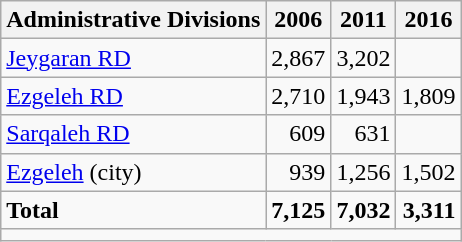<table class="wikitable">
<tr>
<th>Administrative Divisions</th>
<th>2006</th>
<th>2011</th>
<th>2016</th>
</tr>
<tr>
<td><a href='#'>Jeygaran RD</a></td>
<td style="text-align: right;">2,867</td>
<td style="text-align: right;">3,202</td>
<td style="text-align: right;"></td>
</tr>
<tr>
<td><a href='#'>Ezgeleh RD</a></td>
<td style="text-align: right;">2,710</td>
<td style="text-align: right;">1,943</td>
<td style="text-align: right;">1,809</td>
</tr>
<tr>
<td><a href='#'>Sarqaleh RD</a></td>
<td style="text-align: right;">609</td>
<td style="text-align: right;">631</td>
<td style="text-align: right;"></td>
</tr>
<tr>
<td><a href='#'>Ezgeleh</a> (city)</td>
<td style="text-align: right;">939</td>
<td style="text-align: right;">1,256</td>
<td style="text-align: right;">1,502</td>
</tr>
<tr>
<td><strong>Total</strong></td>
<td style="text-align: right;"><strong>7,125</strong></td>
<td style="text-align: right;"><strong>7,032</strong></td>
<td style="text-align: right;"><strong>3,311</strong></td>
</tr>
<tr>
<td colspan=4></td>
</tr>
</table>
